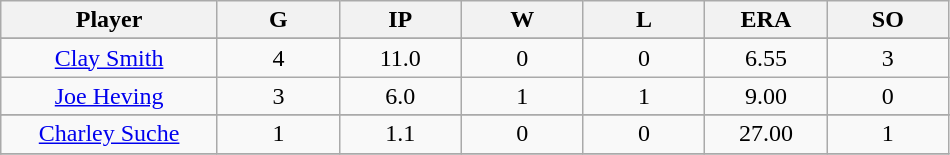<table class="wikitable sortable">
<tr>
<th bgcolor="#DDDDFF" width="16%">Player</th>
<th bgcolor="#DDDDFF" width="9%">G</th>
<th bgcolor="#DDDDFF" width="9%">IP</th>
<th bgcolor="#DDDDFF" width="9%">W</th>
<th bgcolor="#DDDDFF" width="9%">L</th>
<th bgcolor="#DDDDFF" width="9%">ERA</th>
<th bgcolor="#DDDDFF" width="9%">SO</th>
</tr>
<tr>
</tr>
<tr align="center">
<td><a href='#'>Clay Smith</a></td>
<td>4</td>
<td>11.0</td>
<td>0</td>
<td>0</td>
<td>6.55</td>
<td>3</td>
</tr>
<tr align="center">
<td><a href='#'>Joe Heving</a></td>
<td>3</td>
<td>6.0</td>
<td>1</td>
<td>1</td>
<td>9.00</td>
<td>0</td>
</tr>
<tr>
</tr>
<tr align="center">
<td><a href='#'>Charley Suche</a></td>
<td>1</td>
<td>1.1</td>
<td>0</td>
<td>0</td>
<td>27.00</td>
<td>1</td>
</tr>
<tr align="center">
</tr>
</table>
